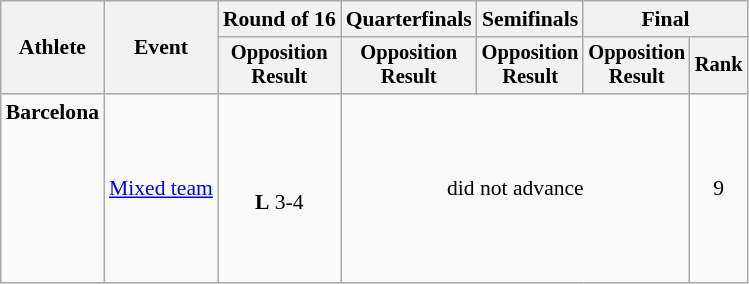<table class="wikitable" style="font-size:90%">
<tr>
<th rowspan="2">Athlete</th>
<th rowspan="2">Event</th>
<th>Round of 16</th>
<th>Quarterfinals</th>
<th>Semifinals</th>
<th colspan=2>Final</th>
</tr>
<tr style="font-size:95%">
<th>Opposition<br>Result</th>
<th>Opposition<br>Result</th>
<th>Opposition<br>Result</th>
<th>Opposition<br>Result</th>
<th>Rank</th>
</tr>
<tr align=center>
<td align=left><strong>Barcelona</strong><br><br><br><br><br><br><br></td>
<td align=left><a href='#'>Mixed team</a></td>
<td><br><strong>L</strong> 3-4</td>
<td colspan=3>did not advance</td>
<td>9</td>
</tr>
</table>
